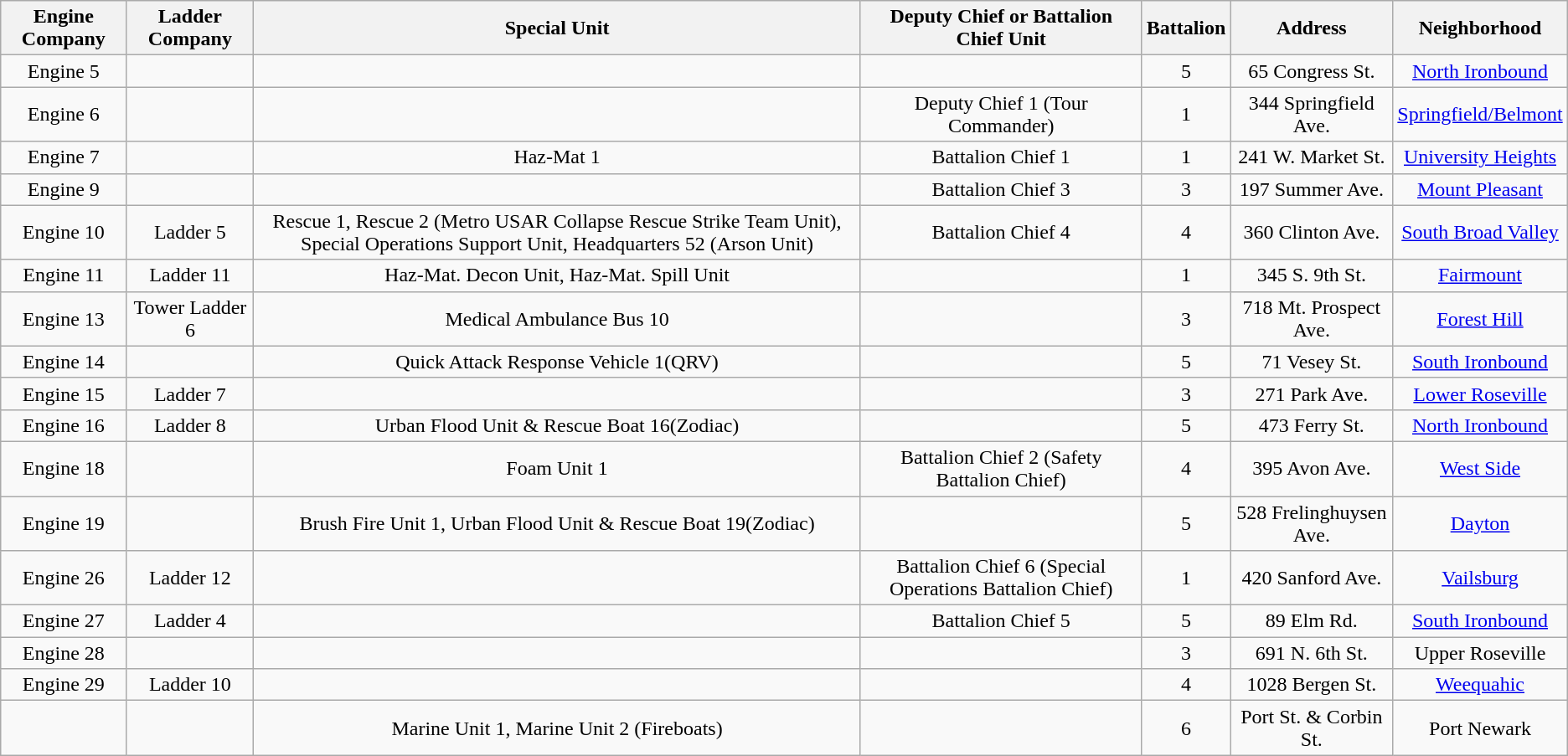<table class=wikitable style="text-align:center;">
<tr>
<th>Engine Company</th>
<th>Ladder Company</th>
<th>Special Unit</th>
<th>Deputy Chief or Battalion Chief Unit</th>
<th>Battalion</th>
<th>Address</th>
<th>Neighborhood</th>
</tr>
<tr>
<td>Engine 5</td>
<td></td>
<td></td>
<td></td>
<td>5</td>
<td>65 Congress St.</td>
<td><a href='#'>North Ironbound</a></td>
</tr>
<tr>
<td>Engine 6</td>
<td></td>
<td></td>
<td>Deputy Chief 1 (Tour Commander)</td>
<td>1</td>
<td>344 Springfield Ave.</td>
<td><a href='#'>Springfield/Belmont</a></td>
</tr>
<tr>
<td>Engine 7</td>
<td></td>
<td>Haz-Mat 1</td>
<td>Battalion Chief 1</td>
<td>1</td>
<td>241 W. Market St.</td>
<td><a href='#'>University Heights</a></td>
</tr>
<tr>
<td>Engine 9</td>
<td></td>
<td></td>
<td>Battalion Chief 3</td>
<td>3</td>
<td>197 Summer Ave.</td>
<td><a href='#'>Mount Pleasant</a></td>
</tr>
<tr>
<td>Engine 10</td>
<td>Ladder 5</td>
<td>Rescue 1, Rescue 2 (Metro USAR Collapse Rescue Strike Team Unit), Special Operations Support Unit, Headquarters 52 (Arson Unit)</td>
<td>Battalion Chief 4</td>
<td>4</td>
<td>360 Clinton Ave.</td>
<td><a href='#'>South Broad Valley</a></td>
</tr>
<tr>
<td>Engine 11</td>
<td>Ladder 11</td>
<td>Haz-Mat. Decon Unit, Haz-Mat. Spill Unit</td>
<td></td>
<td>1</td>
<td>345 S. 9th St.</td>
<td><a href='#'>Fairmount</a></td>
</tr>
<tr>
<td>Engine 13</td>
<td>Tower Ladder 6</td>
<td>Medical Ambulance Bus 10</td>
<td></td>
<td>3</td>
<td>718 Mt. Prospect Ave.</td>
<td><a href='#'>Forest Hill</a></td>
</tr>
<tr>
<td>Engine 14</td>
<td></td>
<td>Quick Attack Response Vehicle 1(QRV)</td>
<td></td>
<td>5</td>
<td>71 Vesey St.</td>
<td><a href='#'>South Ironbound</a></td>
</tr>
<tr>
<td>Engine 15</td>
<td>Ladder 7</td>
<td></td>
<td></td>
<td>3</td>
<td>271 Park Ave.</td>
<td><a href='#'>Lower Roseville</a></td>
</tr>
<tr>
<td>Engine 16</td>
<td>Ladder 8</td>
<td>Urban Flood Unit & Rescue Boat 16(Zodiac)</td>
<td></td>
<td>5</td>
<td>473 Ferry St.</td>
<td><a href='#'>North Ironbound</a></td>
</tr>
<tr>
<td>Engine 18</td>
<td></td>
<td>Foam Unit 1</td>
<td>Battalion Chief 2 (Safety Battalion Chief)</td>
<td>4</td>
<td>395 Avon Ave.</td>
<td><a href='#'>West Side</a></td>
</tr>
<tr>
<td>Engine 19</td>
<td></td>
<td>Brush Fire Unit 1, Urban Flood Unit & Rescue Boat 19(Zodiac)</td>
<td></td>
<td>5</td>
<td>528 Frelinghuysen Ave.</td>
<td><a href='#'>Dayton</a></td>
</tr>
<tr>
<td>Engine 26</td>
<td>Ladder 12</td>
<td></td>
<td>Battalion Chief 6 (Special Operations Battalion Chief)</td>
<td>1</td>
<td>420 Sanford Ave.</td>
<td><a href='#'>Vailsburg</a></td>
</tr>
<tr>
<td>Engine 27</td>
<td>Ladder 4</td>
<td></td>
<td>Battalion Chief 5</td>
<td>5</td>
<td>89 Elm Rd.</td>
<td><a href='#'>South Ironbound</a></td>
</tr>
<tr>
<td>Engine 28</td>
<td></td>
<td></td>
<td></td>
<td>3</td>
<td>691 N. 6th St.</td>
<td>Upper Roseville</td>
</tr>
<tr>
<td>Engine 29</td>
<td>Ladder 10</td>
<td></td>
<td></td>
<td>4</td>
<td>1028 Bergen St.</td>
<td><a href='#'>Weequahic</a></td>
</tr>
<tr>
<td></td>
<td></td>
<td>Marine Unit 1, Marine Unit 2 (Fireboats)</td>
<td></td>
<td>6</td>
<td>Port St. & Corbin St.</td>
<td>Port Newark</td>
</tr>
</table>
